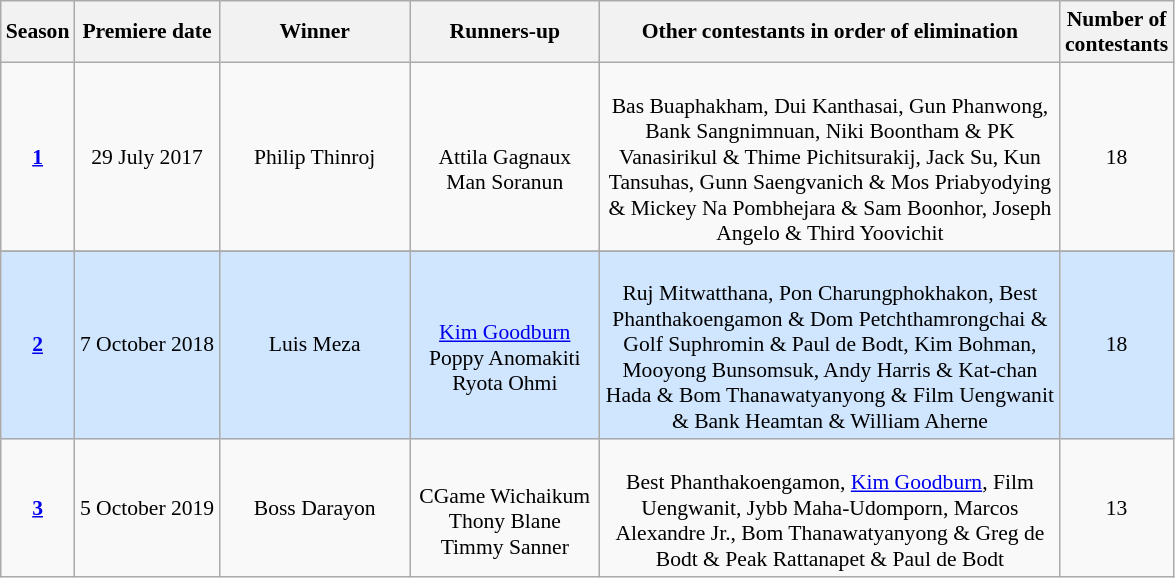<table class="wikitable" style="font-size:90%; text-align: center;">
<tr>
<th width="30">Season</th>
<th width="90">Premiere date</th>
<th style="width:120px;">Winner</th>
<th style="width:120px;">Runners-up</th>
<th style="width:300px;">Other contestants in order of elimination</th>
<th width="30">Number of contestants</th>
</tr>
<tr>
<td><strong><a href='#'>1</a></strong></td>
<td>29 July 2017</td>
<td> Philip Thinroj</td>
<td><br> Attila Gagnaux<br>
 Man Soranun</td>
<td><br> Bas Buaphakham, 
 Dui Kanthasai,
 Gun Phanwong, 
 Bank Sangnimnuan, 
 Niki Boontham & 
 PK Vanasirikul & 
 Thime Pichitsurakij, 
 Jack Su,
 Kun Tansuhas, 
 Gunn Saengvanich &
 Mos Priabyodying & 
 Mickey Na Pombhejara & 
 Sam Boonhor,
 Joseph Angelo &
 Third Yoovichit</td>
<td>18</td>
</tr>
<tr>
</tr>
<tr style="background: #D0E6FF;">
<td><strong><a href='#'>2</a></strong></td>
<td>7 October 2018</td>
<td> Luis Meza</td>
<td><br> <a href='#'>Kim Goodburn</a> <br> 
 Poppy Anomakiti <br> 
 Ryota Ohmi</td>
<td><br> Ruj Mitwatthana, 
 Pon Charungphokhakon, 
 Best Phanthakoengamon & 
 Dom Petchthamrongchai & 
 Golf Suphromin & 
 Paul de Bodt, 
 Kim Bohman, 
 Mooyong Bunsomsuk,
 Andy Harris & 
 Kat-chan Hada & 
 Bom Thanawatyanyong & 
 Film Uengwanit & 
 Bank Heamtan & 
 William Aherne</td>
<td>18</td>
</tr>
<tr>
<td><strong><a href='#'>3</a></strong></td>
<td>5 October 2019</td>
<td> Boss Darayon</td>
<td><br> CGame Wichaikum<br> 
 Thony Blane<br> 
 Timmy Sanner</td>
<td><br> Best Phanthakoengamon, 
 <a href='#'>Kim Goodburn</a>, 
 Film Uengwanit, 
 Jybb Maha-Udomporn, 
 Marcos Alexandre Jr.,
 Bom Thanawatyanyong & 
 Greg de Bodt & 
 Peak Rattanapet & 
 Paul de Bodt</td>
<td>13</td>
</tr>
</table>
